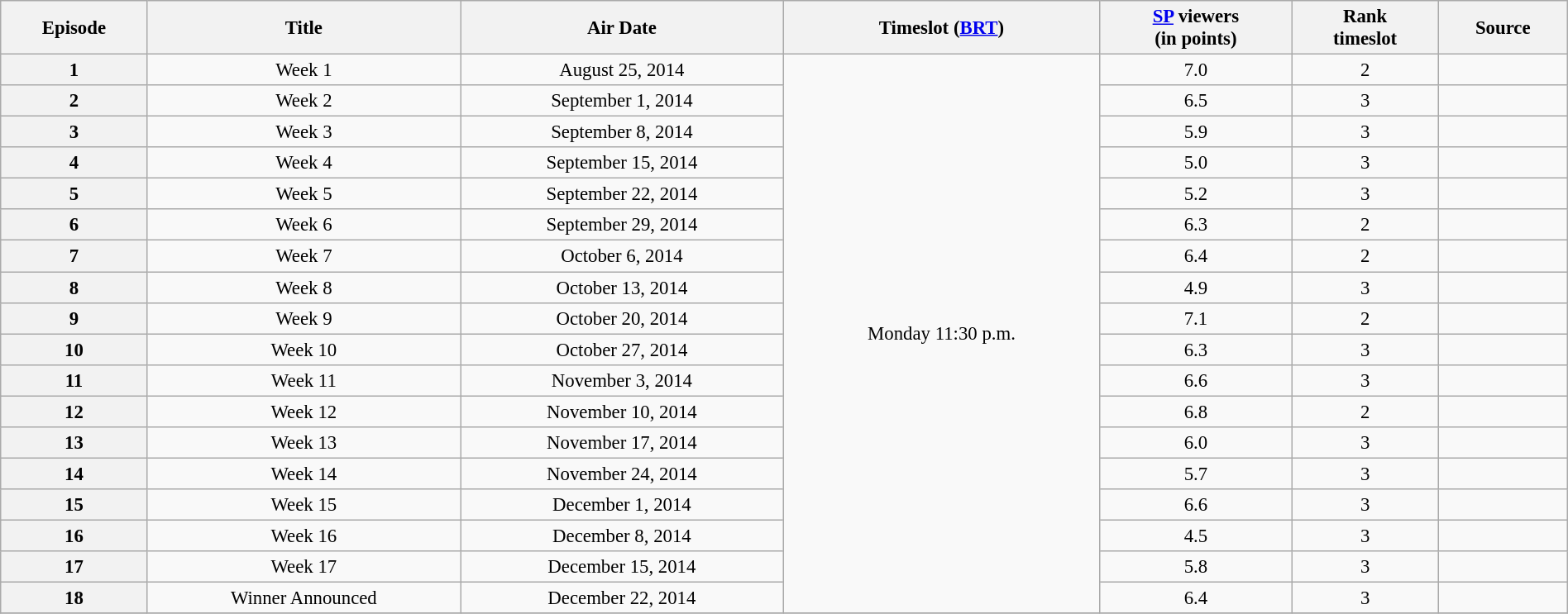<table class="wikitable sortable" style="text-align:center; font-size:95%; width: 100%">
<tr>
<th>Episode</th>
<th>Title</th>
<th>Air Date</th>
<th>Timeslot (<a href='#'>BRT</a>)</th>
<th><a href='#'>SP</a> viewers<br>(in points)</th>
<th>Rank<br>timeslot</th>
<th>Source</th>
</tr>
<tr>
<th>1</th>
<td>Week 1</td>
<td>August 25, 2014</td>
<td rowspan=18>Monday 11:30 p.m.</td>
<td>7.0</td>
<td>2</td>
<td></td>
</tr>
<tr>
<th>2</th>
<td>Week 2</td>
<td>September 1, 2014</td>
<td>6.5</td>
<td>3</td>
<td></td>
</tr>
<tr>
<th>3</th>
<td>Week 3</td>
<td>September 8, 2014</td>
<td>5.9</td>
<td>3</td>
<td></td>
</tr>
<tr>
<th>4</th>
<td>Week 4</td>
<td>September 15, 2014</td>
<td>5.0</td>
<td>3</td>
<td></td>
</tr>
<tr>
<th>5</th>
<td>Week 5</td>
<td>September 22, 2014</td>
<td>5.2</td>
<td>3</td>
<td></td>
</tr>
<tr>
<th>6</th>
<td>Week 6</td>
<td>September 29, 2014</td>
<td>6.3</td>
<td>2</td>
<td></td>
</tr>
<tr>
<th>7</th>
<td>Week 7</td>
<td>October 6, 2014</td>
<td>6.4</td>
<td>2</td>
<td></td>
</tr>
<tr>
<th>8</th>
<td>Week 8</td>
<td>October 13, 2014</td>
<td>4.9</td>
<td>3</td>
<td></td>
</tr>
<tr>
<th>9</th>
<td>Week 9</td>
<td>October 20, 2014</td>
<td>7.1</td>
<td>2</td>
<td></td>
</tr>
<tr>
<th>10</th>
<td>Week 10</td>
<td>October 27, 2014</td>
<td>6.3</td>
<td>3</td>
<td></td>
</tr>
<tr>
<th>11</th>
<td>Week 11</td>
<td>November 3, 2014</td>
<td>6.6</td>
<td>3</td>
<td></td>
</tr>
<tr>
<th>12</th>
<td>Week 12</td>
<td>November 10, 2014</td>
<td>6.8</td>
<td>2</td>
<td></td>
</tr>
<tr>
<th>13</th>
<td>Week 13</td>
<td>November 17, 2014</td>
<td>6.0</td>
<td>3</td>
<td></td>
</tr>
<tr>
<th>14</th>
<td>Week 14</td>
<td>November 24, 2014</td>
<td>5.7</td>
<td>3</td>
<td></td>
</tr>
<tr>
<th>15</th>
<td>Week 15</td>
<td>December 1, 2014</td>
<td>6.6</td>
<td>3</td>
<td></td>
</tr>
<tr>
<th>16</th>
<td>Week 16</td>
<td>December 8, 2014</td>
<td>4.5</td>
<td>3</td>
<td></td>
</tr>
<tr>
<th>17</th>
<td>Week 17</td>
<td>December 15, 2014</td>
<td>5.8</td>
<td>3</td>
<td></td>
</tr>
<tr>
<th>18</th>
<td>Winner Announced</td>
<td>December 22, 2014</td>
<td>6.4</td>
<td>3</td>
<td></td>
</tr>
<tr>
</tr>
</table>
